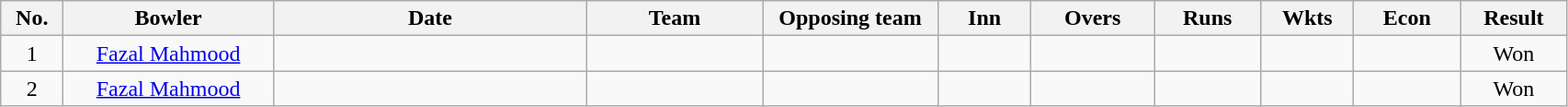<table class="wikitable sortable" style="font-size: 100%">
<tr align=center>
<th scope="col" width="38">No.</th>
<th scope="col" width="145">Bowler</th>
<th scope="col" width="220">Date</th>
<th scope="col" width="120">Team</th>
<th scope="col" width="120">Opposing team</th>
<th scope="col" width="60">Inn</th>
<th scope="col" width="82">Overs</th>
<th scope="col" width="70">Runs</th>
<th scope="col" width="60">Wkts</th>
<th scope="col" width="70">Econ</th>
<th scope="col" width="70">Result</th>
</tr>
<tr align="center">
<td scope="row">1</td>
<td><a href='#'>Fazal Mahmood</a></td>
<td></td>
<td></td>
<td></td>
<td></td>
<td></td>
<td></td>
<td></td>
<td></td>
<td>Won</td>
</tr>
<tr align="center">
<td scope="row">2</td>
<td><a href='#'>Fazal Mahmood</a></td>
<td></td>
<td></td>
<td></td>
<td></td>
<td></td>
<td></td>
<td></td>
<td></td>
<td>Won</td>
</tr>
</table>
